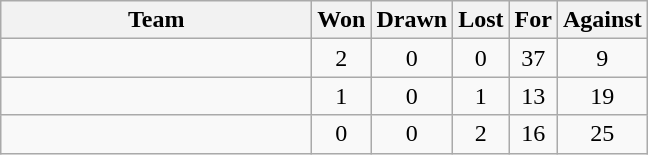<table class="wikitable">
<tr>
<th width="200" bgcolor="#efefef">Team</th>
<th width="20" bgcolor="#efefef">Won</th>
<th width="20" bgcolor="#efefef">Drawn</th>
<th width="20" bgcolor="#efefef">Lost</th>
<th width="20" bgcolor="#efefef">For</th>
<th width="20" bgcolor="#efefef">Against</th>
</tr>
<tr align="center">
<td align="left"></td>
<td>2</td>
<td>0</td>
<td>0</td>
<td>37</td>
<td>9</td>
</tr>
<tr align="center">
<td align="left"></td>
<td>1</td>
<td>0</td>
<td>1</td>
<td>13</td>
<td>19</td>
</tr>
<tr align="center">
<td align="left"></td>
<td>0</td>
<td>0</td>
<td>2</td>
<td>16</td>
<td>25</td>
</tr>
</table>
